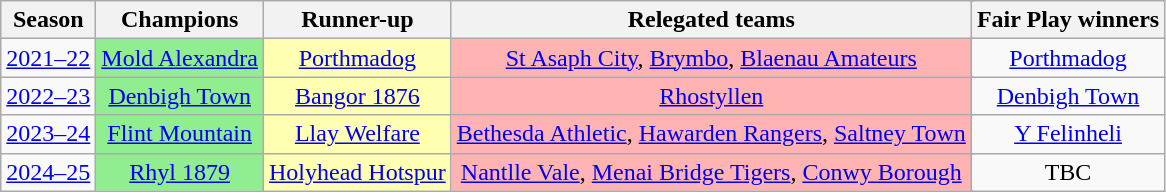<table class="wikitable sortable" style="text-align:center;">
<tr>
<th>Season</th>
<th>Champions</th>
<th>Runner-up</th>
<th colspan=3>Relegated teams</th>
<th>Fair Play winners</th>
</tr>
<tr>
<td align="centre"><a href='#'>2021–22</a></td>
<td style="background:#90EE90"><a href='#'>Mold Alexandra</a></td>
<td style="background:#ffffb3"><a href='#'>Porthmadog</a></td>
<td style="background:#ffb3b3" colspan=3><a href='#'>St Asaph City</a>, <a href='#'>Brymbo</a>, <a href='#'>Blaenau Amateurs</a></td>
<td align="centre"><a href='#'>Porthmadog</a></td>
</tr>
<tr>
<td align="centre"><a href='#'>2022–23</a></td>
<td style="background:#90EE90"><a href='#'>Denbigh Town</a></td>
<td style="background:#ffffb3"><a href='#'>Bangor 1876</a></td>
<td style="background:#ffb3b3" colspan=3><a href='#'>Rhostyllen</a></td>
<td align="centre"><a href='#'>Denbigh Town</a></td>
</tr>
<tr>
<td align="centre"><a href='#'>2023–24</a></td>
<td style="background:#90EE90"><a href='#'>Flint Mountain</a></td>
<td style="background:#ffffb3"><a href='#'>Llay Welfare</a></td>
<td style="background:#ffb3b3" colspan=3><a href='#'>Bethesda Athletic</a>, <a href='#'>Hawarden Rangers</a>, <a href='#'>Saltney Town</a></td>
<td align="centre"><a href='#'>Y Felinheli</a></td>
</tr>
<tr>
<td align="centre"><a href='#'>2024–25</a></td>
<td style="background:#90EE90"><a href='#'>Rhyl 1879</a></td>
<td style="background:#ffffb3"><a href='#'>Holyhead Hotspur</a></td>
<td style="background:#ffb3b3" colspan=3><a href='#'>Nantlle Vale</a>, <a href='#'>Menai Bridge Tigers</a>, <a href='#'>Conwy Borough</a></td>
<td align="centre">TBC</td>
</tr>
</table>
